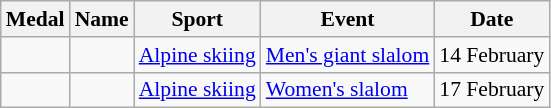<table class="wikitable sortable" style="font-size:90%">
<tr>
<th>Medal</th>
<th>Name</th>
<th>Sport</th>
<th>Event</th>
<th>Date</th>
</tr>
<tr>
<td></td>
<td></td>
<td><a href='#'>Alpine skiing</a></td>
<td><a href='#'>Men's giant slalom</a></td>
<td>14 February</td>
</tr>
<tr>
<td></td>
<td></td>
<td><a href='#'>Alpine skiing</a></td>
<td><a href='#'>Women's slalom</a></td>
<td>17 February</td>
</tr>
</table>
